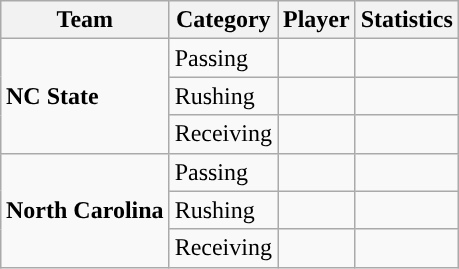<table class="wikitable" style="float: right;">
<tr>
<th>Team</th>
<th>Category</th>
<th>Player</th>
<th>Statistics</th>
</tr>
<tr>
<td rowspan=3><strong>NC State</strong></td>
<td>Passing</td>
<td></td>
<td></td>
</tr>
<tr>
<td>Rushing</td>
<td></td>
<td></td>
</tr>
<tr>
<td>Receiving</td>
<td></td>
<td></td>
</tr>
<tr>
<td rowspan=3><strong>North Carolina</strong></td>
<td>Passing</td>
<td></td>
<td></td>
</tr>
<tr>
<td>Rushing</td>
<td></td>
<td></td>
</tr>
<tr>
<td>Receiving</td>
<td></td>
<td></td>
</tr>
</table>
